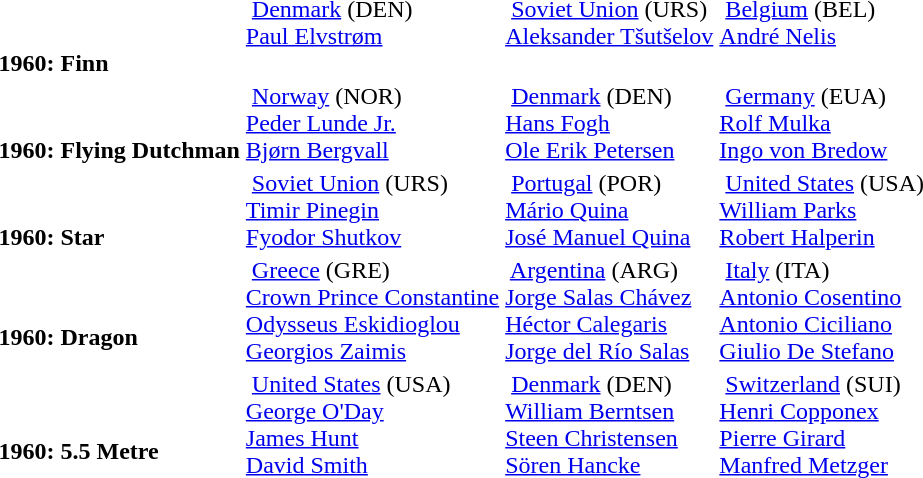<table>
<tr>
<td style="align:center;"><br><br><strong>1960: Finn</strong> <br></td>
<td style="vertical-align:top;"> <a href='#'>Denmark</a> <span>(DEN)</span><br><a href='#'>Paul Elvstrøm</a></td>
<td style="vertical-align:top;"> <a href='#'>Soviet Union</a> <span>(URS)</span><br><a href='#'>Aleksander Tšutšelov</a></td>
<td style="vertical-align:top;"> <a href='#'>Belgium</a> <span>(BEL)</span><br><a href='#'>André Nelis</a></td>
</tr>
<tr>
<td style="align:center;"><br><br><strong>1960: Flying Dutchman</strong> <br></td>
<td style="vertical-align:top;"> <a href='#'>Norway</a> <span>(NOR)</span><br><a href='#'>Peder Lunde Jr.</a><br><a href='#'>Bjørn Bergvall</a></td>
<td style="vertical-align:top;"> <a href='#'>Denmark</a> <span>(DEN)</span><br><a href='#'>Hans Fogh</a><br><a href='#'>Ole Erik Petersen</a></td>
<td style="vertical-align:top;"> <a href='#'>Germany</a> <span>(EUA)</span><br><a href='#'>Rolf Mulka</a><br><a href='#'>Ingo von Bredow</a></td>
</tr>
<tr>
<td style="align:center;"><br><br><strong>1960: Star</strong> <br></td>
<td style="vertical-align:top;"> <a href='#'>Soviet Union</a> <span>(URS)</span><br><a href='#'>Timir Pinegin</a><br><a href='#'>Fyodor Shutkov</a></td>
<td style="vertical-align:top;"> <a href='#'>Portugal</a> <span>(POR)</span><br><a href='#'>Mário Quina</a><br><a href='#'>José Manuel Quina</a></td>
<td style="vertical-align:top;"> <a href='#'>United States</a> <span>(USA)</span><br><a href='#'>William Parks</a><br><a href='#'>Robert Halperin</a></td>
</tr>
<tr>
<td style="align:center;"><br><br><strong>1960: Dragon</strong> <br></td>
<td style="vertical-align:top;"> <a href='#'>Greece</a> <span>(GRE)</span><br><a href='#'>Crown Prince Constantine</a><br><a href='#'>Odysseus Eskidioglou</a><br><a href='#'>Georgios Zaimis</a></td>
<td style="vertical-align:top;"> <a href='#'>Argentina</a> <span>(ARG)</span><br><a href='#'>Jorge Salas Chávez</a><br><a href='#'>Héctor Calegaris</a><br><a href='#'>Jorge del Río Salas</a></td>
<td style="vertical-align:top;"> <a href='#'>Italy</a> <span>(ITA)</span><br><a href='#'>Antonio Cosentino</a><br><a href='#'>Antonio Ciciliano</a><br><a href='#'>Giulio De Stefano</a></td>
</tr>
<tr>
<td style="align:center;"><br><br><strong>1960: 5.5 Metre</strong> <br></td>
<td style="vertical-align:top;"> <a href='#'>United States</a> <span>(USA)</span><br><a href='#'>George O'Day</a><br><a href='#'>James Hunt</a><br><a href='#'>David Smith</a></td>
<td style="vertical-align:top;"> <a href='#'>Denmark</a> <span>(DEN)</span><br><a href='#'>William Berntsen</a><br><a href='#'>Steen Christensen</a><br><a href='#'>Sören Hancke</a></td>
<td style="vertical-align:top;"> <a href='#'>Switzerland</a> <span>(SUI)</span><br><a href='#'>Henri Copponex</a><br><a href='#'>Pierre Girard</a><br><a href='#'>Manfred Metzger</a></td>
</tr>
</table>
